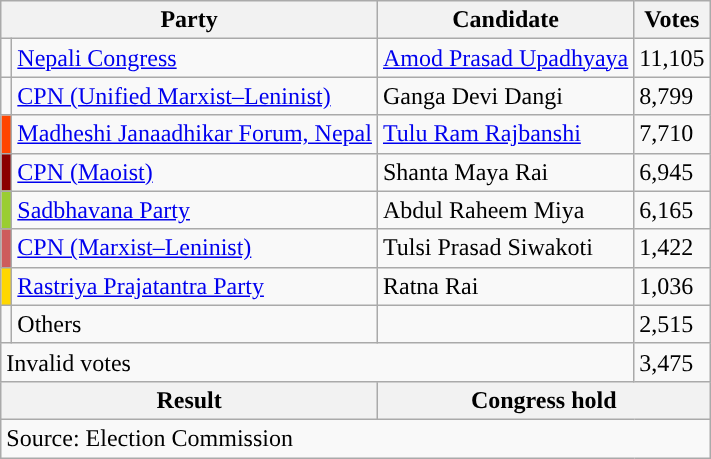<table class="wikitable">
<tr>
<th colspan="2">Party</th>
<th>Candidate</th>
<th>Votes</th>
</tr>
<tr>
<td style="background-color:"></td>
<td><a href='#'>Nepali Congress</a></td>
<td><a href='#'>Amod Prasad Upadhyaya</a></td>
<td>11,105</td>
</tr>
<tr>
<td style="background-color:"></td>
<td><a href='#'>CPN (Unified Marxist–Leninist)</a></td>
<td>Ganga Devi Dangi</td>
<td>8,799</td>
</tr>
<tr>
<td style="background-color:orangered"></td>
<td><a href='#'>Madheshi Janaadhikar Forum, Nepal</a></td>
<td><a href='#'>Tulu Ram Rajbanshi</a></td>
<td>7,710</td>
</tr>
<tr>
<td style="background-color:darkred"></td>
<td><a href='#'>CPN (Maoist)</a></td>
<td>Shanta Maya Rai</td>
<td>6,945</td>
</tr>
<tr>
<td style="background-color:yellowgreen"></td>
<td><a href='#'>Sadbhavana Party</a></td>
<td>Abdul Raheem Miya</td>
<td>6,165</td>
</tr>
<tr>
<td style="background-color:indianred"></td>
<td><a href='#'>CPN (Marxist–Leninist)</a></td>
<td>Tulsi Prasad Siwakoti</td>
<td>1,422</td>
</tr>
<tr>
<td style="background-color:gold"></td>
<td><a href='#'>Rastriya Prajatantra Party</a></td>
<td>Ratna Rai</td>
<td>1,036</td>
</tr>
<tr>
<td></td>
<td>Others</td>
<td></td>
<td>2,515</td>
</tr>
<tr>
<td colspan="3">Invalid votes</td>
<td>3,475</td>
</tr>
<tr>
<th colspan="2">Result</th>
<th colspan="2">Congress hold</th>
</tr>
<tr>
<td colspan="4">Source: Election Commission</td>
</tr>
</table>
